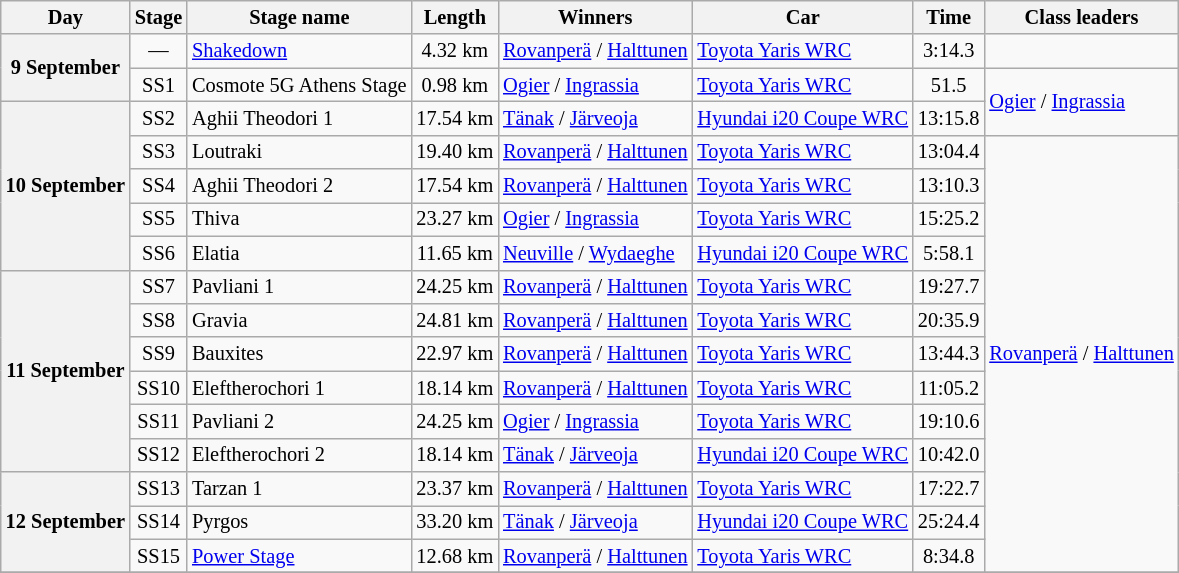<table class="wikitable" style="font-size: 85%;">
<tr>
<th>Day</th>
<th>Stage</th>
<th>Stage name</th>
<th>Length</th>
<th>Winners</th>
<th>Car</th>
<th>Time</th>
<th>Class leaders</th>
</tr>
<tr>
<th rowspan="2">9 September</th>
<td align="center">—</td>
<td><a href='#'>Shakedown</a></td>
<td align="center">4.32 km</td>
<td><a href='#'>Rovanperä</a> / <a href='#'>Halttunen</a></td>
<td><a href='#'>Toyota Yaris WRC</a></td>
<td align="center">3:14.3</td>
<td></td>
</tr>
<tr>
<td align="center">SS1</td>
<td>Cosmote 5G Athens Stage</td>
<td align="center">0.98 km</td>
<td><a href='#'>Ogier</a> / <a href='#'>Ingrassia</a></td>
<td><a href='#'>Toyota Yaris WRC</a></td>
<td align="center">51.5</td>
<td rowspan="2"><a href='#'>Ogier</a> / <a href='#'>Ingrassia</a></td>
</tr>
<tr>
<th rowspan="5">10 September</th>
<td align="center">SS2</td>
<td>Aghii Theodori 1</td>
<td align="center">17.54 km</td>
<td><a href='#'>Tänak</a> / <a href='#'>Järveoja</a></td>
<td><a href='#'>Hyundai i20 Coupe WRC</a></td>
<td align="center">13:15.8</td>
</tr>
<tr>
<td align="center">SS3</td>
<td>Loutraki</td>
<td align="center">19.40 km</td>
<td><a href='#'>Rovanperä</a> / <a href='#'>Halttunen</a></td>
<td><a href='#'>Toyota Yaris WRC</a></td>
<td align="center">13:04.4</td>
<td rowspan="13"><a href='#'>Rovanperä</a> / <a href='#'>Halttunen</a></td>
</tr>
<tr>
<td align="center">SS4</td>
<td>Aghii Theodori 2</td>
<td align="center">17.54 km</td>
<td><a href='#'>Rovanperä</a> / <a href='#'>Halttunen</a></td>
<td><a href='#'>Toyota Yaris WRC</a></td>
<td align="center">13:10.3</td>
</tr>
<tr>
<td align="center">SS5</td>
<td>Thiva</td>
<td align="center">23.27 km</td>
<td><a href='#'>Ogier</a> / <a href='#'>Ingrassia</a></td>
<td><a href='#'>Toyota Yaris WRC</a></td>
<td align="center">15:25.2</td>
</tr>
<tr>
<td align="center">SS6</td>
<td>Elatia</td>
<td align="center">11.65 km</td>
<td><a href='#'>Neuville</a> / <a href='#'>Wydaeghe</a></td>
<td><a href='#'>Hyundai i20 Coupe WRC</a></td>
<td align="center">5:58.1</td>
</tr>
<tr>
<th rowspan="6">11 September</th>
<td align="center">SS7</td>
<td>Pavliani 1</td>
<td align="center">24.25 km</td>
<td><a href='#'>Rovanperä</a> / <a href='#'>Halttunen</a></td>
<td><a href='#'>Toyota Yaris WRC</a></td>
<td align="center">19:27.7</td>
</tr>
<tr>
<td align="center">SS8</td>
<td>Gravia</td>
<td align="center">24.81 km</td>
<td><a href='#'>Rovanperä</a> / <a href='#'>Halttunen</a></td>
<td><a href='#'>Toyota Yaris WRC</a></td>
<td align="center">20:35.9</td>
</tr>
<tr>
<td align="center">SS9</td>
<td>Bauxites</td>
<td align="center">22.97 km</td>
<td><a href='#'>Rovanperä</a> / <a href='#'>Halttunen</a></td>
<td><a href='#'>Toyota Yaris WRC</a></td>
<td align="center">13:44.3</td>
</tr>
<tr>
<td align="center">SS10</td>
<td>Eleftherochori 1</td>
<td align="center">18.14 km</td>
<td><a href='#'>Rovanperä</a> / <a href='#'>Halttunen</a></td>
<td><a href='#'>Toyota Yaris WRC</a></td>
<td align="center">11:05.2</td>
</tr>
<tr>
<td align="center">SS11</td>
<td>Pavliani 2</td>
<td align="center">24.25 km</td>
<td><a href='#'>Ogier</a> / <a href='#'>Ingrassia</a></td>
<td><a href='#'>Toyota Yaris WRC</a></td>
<td align="center">19:10.6</td>
</tr>
<tr>
<td align="center">SS12</td>
<td>Eleftherochori 2</td>
<td align="center">18.14 km</td>
<td><a href='#'>Tänak</a> / <a href='#'>Järveoja</a></td>
<td><a href='#'>Hyundai i20 Coupe WRC</a></td>
<td align="center">10:42.0</td>
</tr>
<tr>
<th rowspan="3">12 September</th>
<td align="center">SS13</td>
<td>Tarzan 1</td>
<td align="center">23.37 km</td>
<td><a href='#'>Rovanperä</a> / <a href='#'>Halttunen</a></td>
<td><a href='#'>Toyota Yaris WRC</a></td>
<td align="center">17:22.7</td>
</tr>
<tr>
<td align="center">SS14</td>
<td>Pyrgos</td>
<td align="center">33.20 km</td>
<td><a href='#'>Tänak</a> / <a href='#'>Järveoja</a></td>
<td><a href='#'>Hyundai i20 Coupe WRC</a></td>
<td align="center">25:24.4</td>
</tr>
<tr>
<td align="center">SS15</td>
<td><a href='#'>Power Stage</a></td>
<td align="center">12.68 km</td>
<td><a href='#'>Rovanperä</a> / <a href='#'>Halttunen</a></td>
<td><a href='#'>Toyota Yaris WRC</a></td>
<td align="center">8:34.8</td>
</tr>
<tr>
</tr>
</table>
